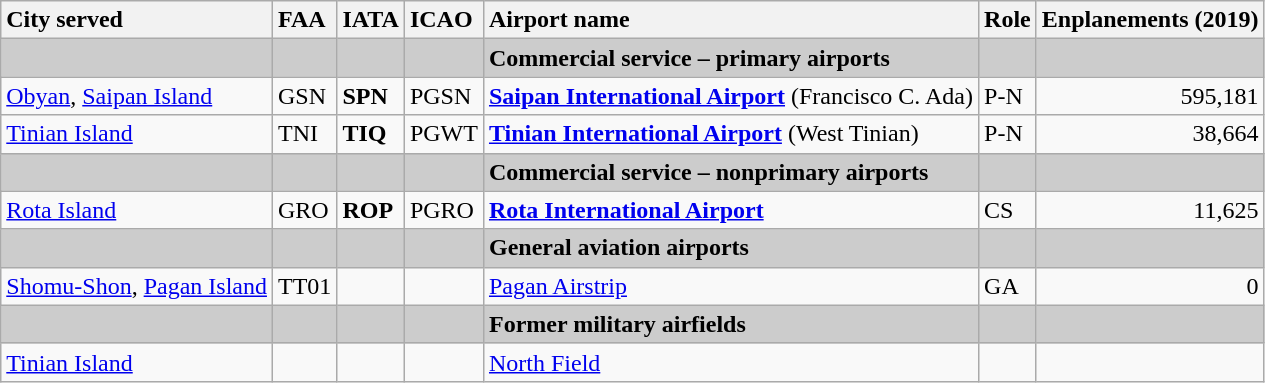<table class="wikitable sortable">
<tr valign=baseline>
<th style="white-space:nowrap; text-align:left;">City served</th>
<th style="white-space:nowrap; text-align:left;">FAA</th>
<th style="white-space:nowrap; text-align:left;">IATA</th>
<th style="white-space:nowrap; text-align:left;">ICAO</th>
<th style="white-space:nowrap; text-align:left;">Airport name</th>
<th style="white-space:nowrap; text-align:left;">Role</th>
<th style="white-space:nowrap; text-align:right;">Enplanements (2019)</th>
</tr>
<tr style="background:#CCCCCC;">
<td></td>
<td></td>
<td></td>
<td></td>
<td><strong>Commercial service – primary airports</strong></td>
<td></td>
<td><br><onlyinclude></td>
</tr>
<tr valign=top>
<td><a href='#'>Obyan</a>, <a href='#'>Saipan Island</a></td>
<td>GSN</td>
<td><strong>SPN</strong></td>
<td>PGSN</td>
<td><strong><a href='#'>Saipan International Airport</a></strong> (Francisco C. Ada)</td>
<td>P-N</td>
<td align=right>595,181</td>
</tr>
<tr valign=top>
<td><a href='#'>Tinian Island</a></td>
<td>TNI</td>
<td><strong>TIQ</strong></td>
<td>PGWT</td>
<td><strong><a href='#'>Tinian International Airport</a></strong> (West Tinian)</td>
<td>P-N</td>
<td align=right>38,664<br></onlyinclude></td>
</tr>
<tr style="background:#CCCCCC;">
<td></td>
<td></td>
<td></td>
<td></td>
<td><strong>Commercial service – nonprimary airports</strong></td>
<td></td>
<td></td>
</tr>
<tr valign=top>
<td><a href='#'>Rota Island</a></td>
<td>GRO</td>
<td><strong>ROP</strong></td>
<td>PGRO</td>
<td><strong><a href='#'>Rota International Airport</a></strong></td>
<td>CS</td>
<td align=right>11,625</td>
</tr>
<tr style="background:#CCCCCC;">
<td></td>
<td></td>
<td></td>
<td></td>
<td><strong>General aviation airports</strong></td>
<td></td>
<td></td>
</tr>
<tr valign=top>
<td><a href='#'>Shomu-Shon</a>, <a href='#'>Pagan Island</a></td>
<td>TT01</td>
<td></td>
<td></td>
<td><a href='#'>Pagan Airstrip</a></td>
<td>GA</td>
<td align=right>0</td>
</tr>
<tr style="background:#CCCCCC;">
<td></td>
<td></td>
<td></td>
<td></td>
<td><strong>Former military airfields</strong></td>
<td></td>
<td></td>
</tr>
<tr valign=top>
<td><a href='#'>Tinian Island</a></td>
<td></td>
<td></td>
<td></td>
<td><a href='#'>North Field</a> </td>
<td></td>
<td></td>
</tr>
</table>
